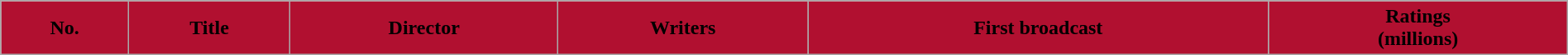<table class="wikitable plainrowheaders" style="width:100%; margin:auto; background:#FFFFF;">
<tr>
<th scope="col" style="background:#B11030; color:#000;">No.</th>
<th scope="col" style="background:#B11030; color:#000;">Title</th>
<th scope="col" style="background:#B11030; color:#000;">Director</th>
<th scope="col" style="background:#B11030; color:#000;">Writers</th>
<th scope="col" style="background:#B11030; color:#000;">First broadcast</th>
<th scope="col" style="background:#B11030; color:#000;">Ratings<br>(millions)<br>







</th>
</tr>
</table>
